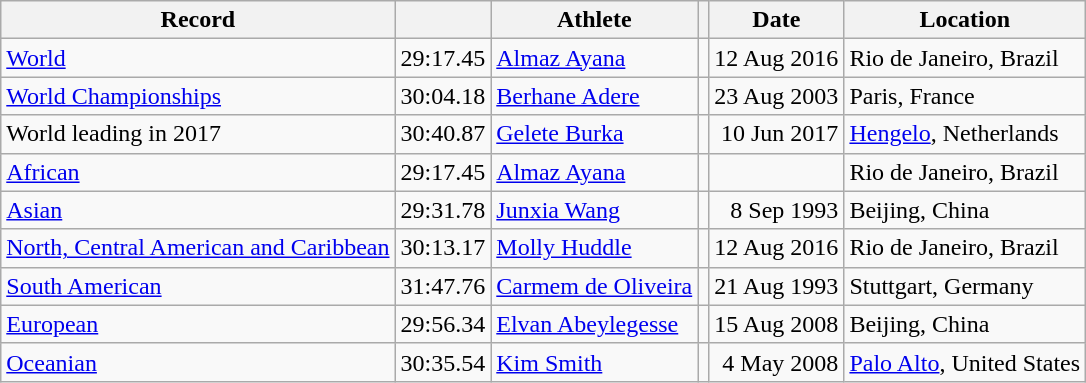<table class="wikitable">
<tr>
<th>Record</th>
<th></th>
<th>Athlete</th>
<th></th>
<th>Date</th>
<th>Location</th>
</tr>
<tr>
<td><a href='#'>World</a></td>
<td>29:17.45</td>
<td><a href='#'>Almaz Ayana</a></td>
<td></td>
<td align=right>12 Aug 2016</td>
<td>Rio de Janeiro, Brazil</td>
</tr>
<tr>
<td><a href='#'>World Championships</a></td>
<td>30:04.18</td>
<td><a href='#'>Berhane Adere</a></td>
<td></td>
<td align=right>23 Aug 2003</td>
<td>Paris, France</td>
</tr>
<tr>
<td>World leading in 2017</td>
<td>30:40.87</td>
<td><a href='#'>Gelete Burka</a></td>
<td></td>
<td align=right>10 Jun 2017</td>
<td><a href='#'>Hengelo</a>, Netherlands</td>
</tr>
<tr>
<td><a href='#'>African</a></td>
<td>29:17.45</td>
<td><a href='#'>Almaz Ayana</a></td>
<td></td>
<td align=right></td>
<td>Rio de Janeiro, Brazil</td>
</tr>
<tr>
<td><a href='#'>Asian</a></td>
<td>29:31.78</td>
<td><a href='#'>Junxia Wang</a></td>
<td></td>
<td align=right>8 Sep 1993</td>
<td>Beijing, China</td>
</tr>
<tr>
<td><a href='#'>North, Central American and Caribbean</a></td>
<td>30:13.17</td>
<td><a href='#'>Molly Huddle</a></td>
<td></td>
<td align=right>12 Aug 2016</td>
<td>Rio de Janeiro, Brazil</td>
</tr>
<tr>
<td><a href='#'>South American</a></td>
<td>31:47.76</td>
<td><a href='#'>Carmem de Oliveira</a></td>
<td></td>
<td align=right>21 Aug 1993</td>
<td>Stuttgart, Germany</td>
</tr>
<tr>
<td><a href='#'>European</a></td>
<td>29:56.34</td>
<td><a href='#'>Elvan Abeylegesse</a></td>
<td></td>
<td align=right>15 Aug 2008</td>
<td>Beijing, China</td>
</tr>
<tr>
<td><a href='#'>Oceanian</a></td>
<td>30:35.54</td>
<td><a href='#'>Kim Smith</a></td>
<td></td>
<td align=right>4 May 2008</td>
<td><a href='#'>Palo Alto</a>, United States</td>
</tr>
</table>
